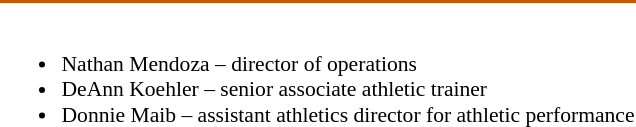<table class="toccolours" style="border-collapse:collapse; font-size:90%;">
<tr>
<td colspan="7" style=background:#CC5500;color:#FFFFFF; border: 2px solid #FFFFFF;></td>
</tr>
<tr>
<td><br><ul><li>Nathan Mendoza – director of operations</li><li>DeAnn Koehler – senior associate athletic trainer</li><li>Donnie Maib – assistant athletics director for athletic performance</li></ul></td>
</tr>
</table>
